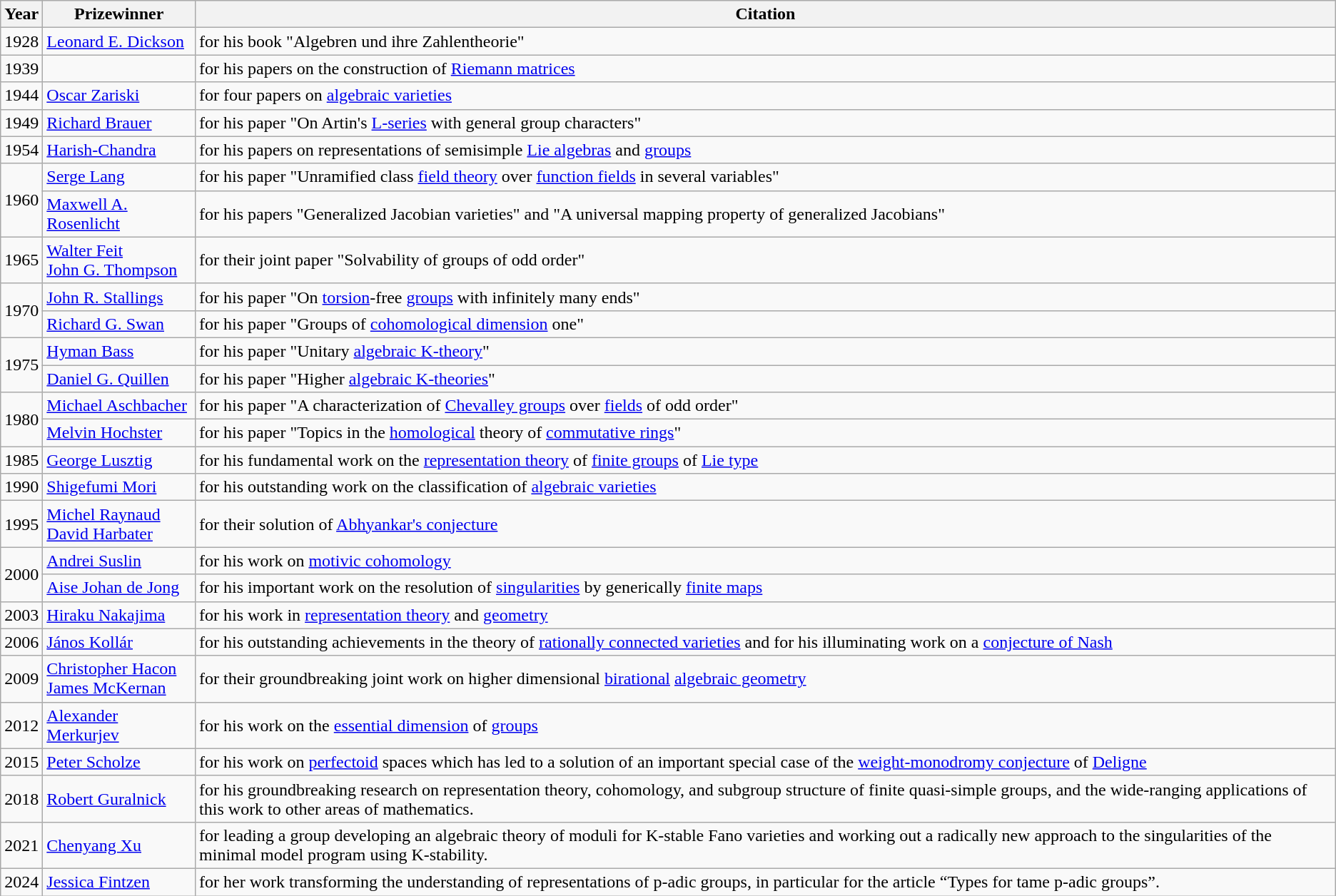<table class="wikitable">
<tr>
<th>Year</th>
<th>Prizewinner</th>
<th>Citation</th>
</tr>
<tr>
<td>1928</td>
<td><a href='#'>Leonard E. Dickson</a></td>
<td>for his book "Algebren und ihre Zahlentheorie"</td>
</tr>
<tr>
<td>1939</td>
<td></td>
<td>for his papers on the construction of <a href='#'>Riemann matrices</a></td>
</tr>
<tr>
<td>1944</td>
<td><a href='#'>Oscar Zariski</a></td>
<td>for four papers on <a href='#'>algebraic varieties</a></td>
</tr>
<tr>
<td>1949</td>
<td><a href='#'>Richard Brauer</a></td>
<td>for his paper "On Artin's <a href='#'>L-series</a> with general group characters"</td>
</tr>
<tr>
<td>1954</td>
<td><a href='#'>Harish-Chandra</a></td>
<td>for his papers on representations of semisimple <a href='#'>Lie algebras</a> and <a href='#'>groups</a></td>
</tr>
<tr>
<td rowspan=2>1960</td>
<td><a href='#'>Serge Lang</a></td>
<td>for his paper "Unramified class <a href='#'>field theory</a> over <a href='#'>function fields</a> in several variables"</td>
</tr>
<tr>
<td><a href='#'>Maxwell A. Rosenlicht </a></td>
<td>for his papers "Generalized Jacobian varieties" and "A universal mapping property of generalized Jacobians"</td>
</tr>
<tr>
<td>1965</td>
<td><a href='#'>Walter Feit</a><br><a href='#'>John G. Thompson</a></td>
<td>for their joint paper "Solvability of groups of odd order"</td>
</tr>
<tr>
<td rowspan=2>1970</td>
<td><a href='#'>John R. Stallings</a></td>
<td>for his paper "On <a href='#'>torsion</a>-free <a href='#'>groups</a> with infinitely many ends"</td>
</tr>
<tr>
<td><a href='#'>Richard G. Swan</a></td>
<td>for his paper "Groups of <a href='#'>cohomological dimension</a> one"</td>
</tr>
<tr>
<td rowspan=2>1975</td>
<td><a href='#'>Hyman Bass</a></td>
<td>for his paper "Unitary <a href='#'>algebraic K-theory</a>"</td>
</tr>
<tr>
<td><a href='#'>Daniel G. Quillen</a></td>
<td>for his paper "Higher <a href='#'>algebraic K-theories</a>"</td>
</tr>
<tr>
<td rowspan=2>1980</td>
<td><a href='#'>Michael Aschbacher</a></td>
<td>for his paper "A characterization of <a href='#'>Chevalley groups</a> over <a href='#'>fields</a> of odd order"</td>
</tr>
<tr>
<td><a href='#'>Melvin Hochster</a></td>
<td>for his paper "Topics in the <a href='#'>homological</a> theory of <a href='#'>commutative rings</a>"</td>
</tr>
<tr>
<td>1985</td>
<td><a href='#'>George Lusztig</a></td>
<td>for his fundamental work on the <a href='#'>representation theory</a> of <a href='#'>finite groups</a> of <a href='#'>Lie type</a></td>
</tr>
<tr>
<td>1990</td>
<td><a href='#'>Shigefumi Mori</a></td>
<td>for his outstanding work on the classification of <a href='#'>algebraic varieties</a></td>
</tr>
<tr>
<td>1995</td>
<td><a href='#'>Michel Raynaud</a><br><a href='#'>David Harbater</a></td>
<td>for their solution of <a href='#'>Abhyankar's conjecture</a></td>
</tr>
<tr>
<td rowspan=2>2000</td>
<td><a href='#'>Andrei Suslin</a></td>
<td>for his work on <a href='#'>motivic cohomology</a></td>
</tr>
<tr>
<td><a href='#'>Aise Johan de Jong</a></td>
<td>for his important work on the resolution of <a href='#'>singularities</a> by generically <a href='#'>finite maps</a></td>
</tr>
<tr>
<td>2003</td>
<td><a href='#'>Hiraku Nakajima</a></td>
<td>for his work in <a href='#'>representation theory</a> and <a href='#'>geometry</a></td>
</tr>
<tr>
<td>2006</td>
<td><a href='#'>János Kollár</a></td>
<td>for his outstanding achievements in the theory of <a href='#'>rationally connected varieties</a> and for his illuminating work on a <a href='#'>conjecture of Nash</a></td>
</tr>
<tr>
<td>2009</td>
<td><a href='#'>Christopher Hacon</a><br><a href='#'>James McKernan</a></td>
<td>for their groundbreaking joint work on higher dimensional <a href='#'>birational</a> <a href='#'>algebraic geometry</a></td>
</tr>
<tr>
<td>2012</td>
<td><a href='#'>Alexander Merkurjev</a></td>
<td>for his work on the <a href='#'>essential dimension</a> of <a href='#'>groups</a></td>
</tr>
<tr>
<td>2015</td>
<td><a href='#'>Peter Scholze</a></td>
<td>for his work on <a href='#'>perfectoid</a> spaces which has led to a solution of an important special case of the <a href='#'>weight-monodromy conjecture</a> of <a href='#'>Deligne</a></td>
</tr>
<tr>
<td>2018</td>
<td><a href='#'>Robert Guralnick</a></td>
<td>for his groundbreaking research on representation theory, cohomology, and subgroup structure of finite quasi-simple groups, and the wide-ranging applications of this work to other areas of mathematics.</td>
</tr>
<tr>
<td>2021</td>
<td><a href='#'>Chenyang Xu</a></td>
<td>for leading a group developing an algebraic theory of moduli for K-stable Fano varieties and working out a radically new approach to the singularities of the minimal model program using K-stability.</td>
</tr>
<tr>
<td>2024</td>
<td><a href='#'>Jessica Fintzen</a></td>
<td>for her work transforming the understanding of representations of p-adic groups, in particular for the article “Types for tame p-adic groups”.</td>
</tr>
</table>
